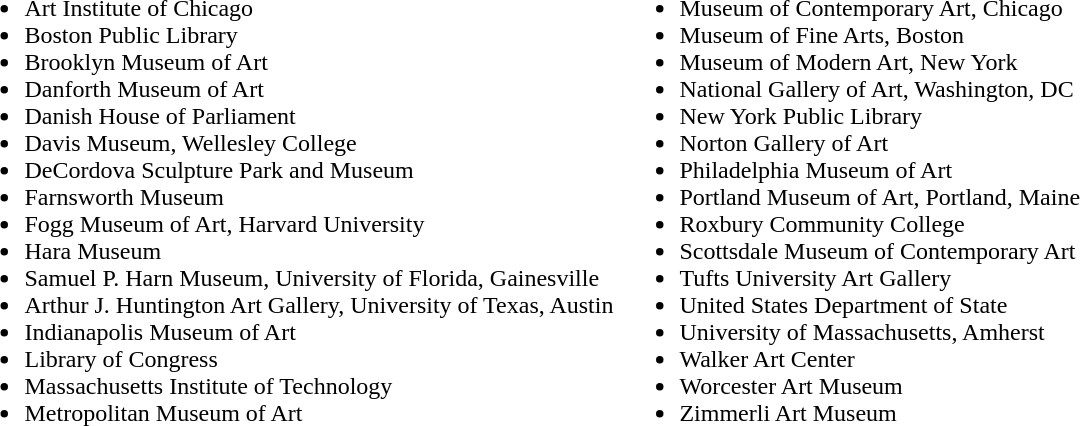<table>
<tr>
<td><br><ul><li>Art Institute of Chicago</li><li>Boston Public Library</li><li>Brooklyn Museum of Art</li><li>Danforth Museum of Art</li><li>Danish House of Parliament</li><li>Davis Museum, Wellesley College</li><li>DeCordova Sculpture Park and Museum</li><li>Farnsworth Museum</li><li>Fogg Museum of Art, Harvard University</li><li>Hara Museum</li><li>Samuel P. Harn Museum, University of Florida, Gainesville</li><li>Arthur J. Huntington Art Gallery, University of Texas, Austin</li><li>Indianapolis Museum of Art</li><li>Library of Congress</li><li>Massachusetts Institute of Technology</li><li>Metropolitan Museum of Art</li></ul></td>
<td><br><ul><li>Museum of Contemporary Art, Chicago</li><li>Museum of Fine Arts, Boston</li><li>Museum of Modern Art, New York</li><li>National Gallery of Art, Washington, DC</li><li>New York Public Library</li><li>Norton Gallery of Art</li><li>Philadelphia Museum of Art</li><li>Portland Museum of Art, Portland, Maine</li><li>Roxbury Community College</li><li>Scottsdale Museum of Contemporary Art</li><li>Tufts University Art Gallery</li><li>United States Department of State</li><li>University of Massachusetts, Amherst</li><li>Walker Art Center</li><li>Worcester Art Museum</li><li>Zimmerli Art Museum</li></ul></td>
<td></td>
</tr>
</table>
